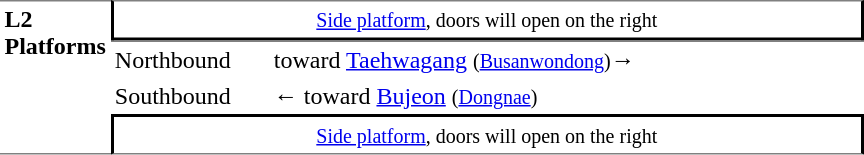<table table border=0 cellspacing=0 cellpadding=3>
<tr>
<td style="border-top:solid 1px gray;border-bottom:solid 1px gray;" width=50 rowspan=10 valign=top><strong>L2<br>Platforms</strong></td>
<td style="border-top:solid 1px gray;border-right:solid 2px black;border-left:solid 2px black;border-bottom:solid 2px black;text-align:center;" colspan=2><small><a href='#'>Side platform</a>, doors will open on the right</small></td>
</tr>
<tr>
<td style="border-bottom:solid 0px gray;border-top:solid 1px gray;" width=100>Northbound</td>
<td style="border-bottom:solid 0px gray;border-top:solid 1px gray;" width=390>  toward <a href='#'>Taehwagang</a> <small>(<a href='#'>Busanwondong</a>)</small>→</td>
</tr>
<tr>
<td>Southbound</td>
<td>←  toward <a href='#'>Bujeon</a> <small>(<a href='#'>Dongnae</a>)</small></td>
</tr>
<tr>
<td style="border-top:solid 2px black;border-right:solid 2px black;border-left:solid 2px black;border-bottom:solid 1px gray;text-align:center;" colspan=2><small><a href='#'>Side platform</a>, doors will open on the right</small></td>
</tr>
</table>
